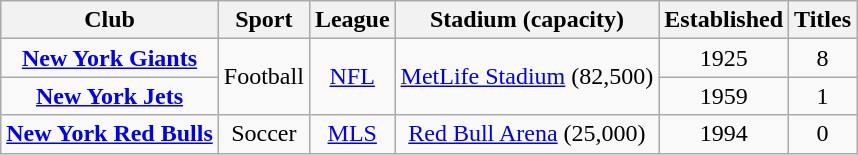<table class="wikitable" style="text-align:center;">
<tr>
<th>Club</th>
<th>Sport</th>
<th>League</th>
<th>Stadium (capacity)</th>
<th>Established</th>
<th>Titles</th>
</tr>
<tr>
<td><strong><a href='#'>New York Giants</a></strong></td>
<td rowspan="2">Football</td>
<td rowspan="2"><a href='#'>NFL</a></td>
<td rowspan="2"><a href='#'>MetLife Stadium</a> (82,500)</td>
<td>1925</td>
<td>8</td>
</tr>
<tr>
<td><strong><a href='#'>New York Jets</a></strong></td>
<td>1959</td>
<td>1</td>
</tr>
<tr>
<td><strong><a href='#'>New York Red Bulls</a></strong></td>
<td>Soccer</td>
<td><a href='#'>MLS</a></td>
<td><a href='#'>Red Bull Arena</a> (25,000)</td>
<td>1994</td>
<td>0</td>
</tr>
</table>
